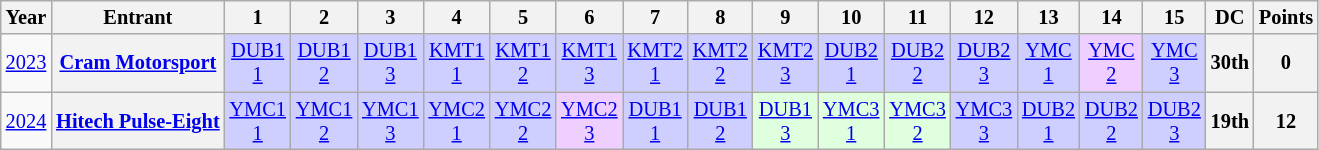<table class="wikitable" style="text-align:center; font-size:85%">
<tr>
<th>Year</th>
<th>Entrant</th>
<th>1</th>
<th>2</th>
<th>3</th>
<th>4</th>
<th>5</th>
<th>6</th>
<th>7</th>
<th>8</th>
<th>9</th>
<th>10</th>
<th>11</th>
<th>12</th>
<th>13</th>
<th>14</th>
<th>15</th>
<th>DC</th>
<th>Points</th>
</tr>
<tr>
<td><a href='#'>2023</a></td>
<th nowrap><a href='#'>Cram Motorsport</a></th>
<td style="background:#CFCFFF;"><a href='#'>DUB1<br>1</a><br></td>
<td style="background:#CFCFFF;"><a href='#'>DUB1<br>2</a><br></td>
<td style="background:#CFCFFF;"><a href='#'>DUB1<br>3</a><br></td>
<td style="background:#CFCFFF;"><a href='#'>KMT1<br>1</a><br></td>
<td style="background:#CFCFFF;"><a href='#'>KMT1<br>2</a><br></td>
<td style="background:#CFCFFF;"><a href='#'>KMT1<br>3</a><br></td>
<td style="background:#CFCFFF;"><a href='#'>KMT2<br>1</a><br></td>
<td style="background:#CFCFFF;"><a href='#'>KMT2<br>2</a><br></td>
<td style="background:#CFCFFF;"><a href='#'>KMT2<br>3</a><br></td>
<td style="background:#CFCFFF;"><a href='#'>DUB2<br>1</a><br></td>
<td style="background:#CFCFFF;"><a href='#'>DUB2<br>2</a><br></td>
<td style="background:#CFCFFF;"><a href='#'>DUB2<br>3</a><br></td>
<td style="background:#CFCFFF;"><a href='#'>YMC<br>1</a><br></td>
<td style="background:#EFCFFF;"><a href='#'>YMC<br>2</a><br></td>
<td style="background:#CFCFFF;"><a href='#'>YMC<br>3</a><br></td>
<th>30th</th>
<th>0</th>
</tr>
<tr>
<td><a href='#'>2024</a></td>
<th nowrap><a href='#'>Hitech Pulse-Eight</a></th>
<td style="background:#CFCFFF;"><a href='#'>YMC1<br>1</a><br></td>
<td style="background:#CFCFFF;"><a href='#'>YMC1<br>2</a><br></td>
<td style="background:#CFCFFF;"><a href='#'>YMC1<br>3</a><br></td>
<td style="background:#CFCFFF;"><a href='#'>YMC2<br>1</a><br></td>
<td style="background:#CFCFFF;"><a href='#'>YMC2<br>2</a><br></td>
<td style="background:#EFCFFF;"><a href='#'>YMC2<br>3</a><br></td>
<td style="background:#CFCFFF;"><a href='#'>DUB1<br>1</a><br></td>
<td style="background:#CFCFFF;"><a href='#'>DUB1<br>2</a><br></td>
<td style="background:#DFFFDF;"><a href='#'>DUB1<br>3</a><br></td>
<td style="background:#DFFFDF;"><a href='#'>YMC3<br>1</a><br></td>
<td style="background:#DFFFDF;"><a href='#'>YMC3<br>2</a><br></td>
<td style="background:#CFCFFF;"><a href='#'>YMC3<br>3</a><br></td>
<td style="background:#CFCFFF;"><a href='#'>DUB2<br>1</a><br></td>
<td style="background:#CFCFFF;"><a href='#'>DUB2<br>2</a><br></td>
<td style="background:#CFCFFF;"><a href='#'>DUB2<br>3</a><br></td>
<th>19th</th>
<th>12</th>
</tr>
</table>
